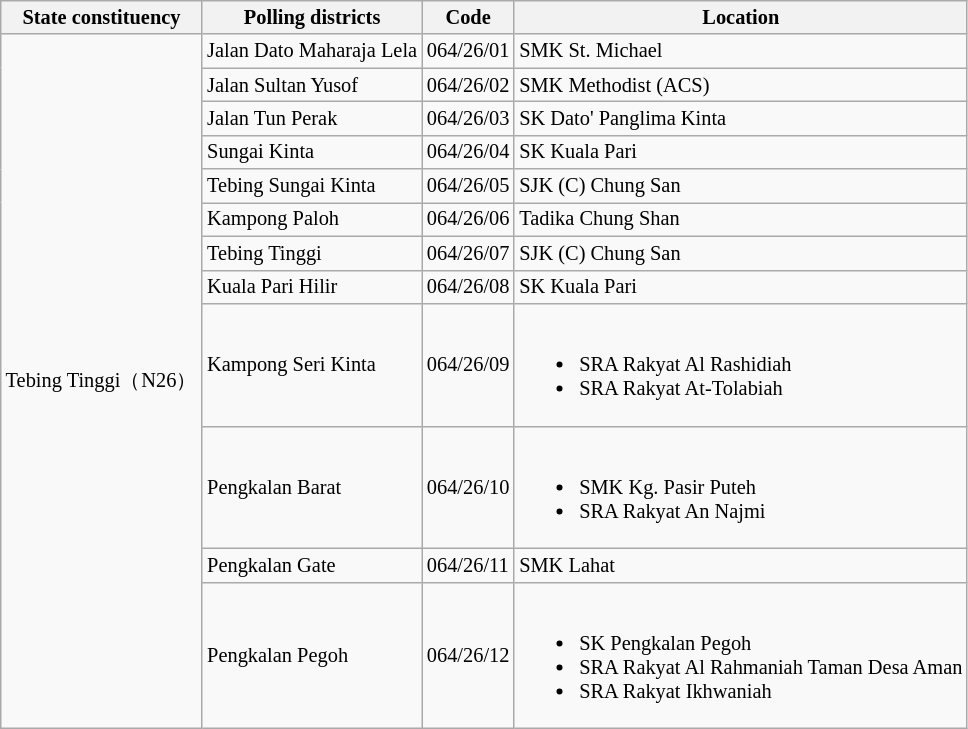<table class="wikitable sortable mw-collapsible" style="white-space:nowrap;font-size:85%">
<tr>
<th>State constituency</th>
<th>Polling districts</th>
<th>Code</th>
<th>Location</th>
</tr>
<tr>
<td rowspan="12">Tebing Tinggi（N26）</td>
<td>Jalan Dato Maharaja Lela</td>
<td>064/26/01</td>
<td>SMK St. Michael</td>
</tr>
<tr>
<td>Jalan Sultan Yusof</td>
<td>064/26/02</td>
<td>SMK Methodist (ACS)</td>
</tr>
<tr>
<td>Jalan Tun Perak</td>
<td>064/26/03</td>
<td>SK Dato' Panglima Kinta</td>
</tr>
<tr>
<td>Sungai Kinta</td>
<td>064/26/04</td>
<td>SK Kuala Pari</td>
</tr>
<tr>
<td>Tebing Sungai Kinta</td>
<td>064/26/05</td>
<td>SJK (C) Chung San</td>
</tr>
<tr>
<td>Kampong Paloh</td>
<td>064/26/06</td>
<td>Tadika Chung Shan</td>
</tr>
<tr>
<td>Tebing Tinggi</td>
<td>064/26/07</td>
<td>SJK (C) Chung San</td>
</tr>
<tr>
<td>Kuala Pari Hilir</td>
<td>064/26/08</td>
<td>SK Kuala Pari</td>
</tr>
<tr>
<td>Kampong Seri Kinta</td>
<td>064/26/09</td>
<td><br><ul><li>SRA Rakyat Al Rashidiah</li><li>SRA Rakyat At-Tolabiah</li></ul></td>
</tr>
<tr>
<td>Pengkalan Barat</td>
<td>064/26/10</td>
<td><br><ul><li>SMK Kg. Pasir Puteh</li><li>SRA Rakyat An Najmi</li></ul></td>
</tr>
<tr>
<td>Pengkalan Gate</td>
<td>064/26/11</td>
<td>SMK Lahat</td>
</tr>
<tr>
<td>Pengkalan Pegoh</td>
<td>064/26/12</td>
<td><br><ul><li>SK Pengkalan Pegoh</li><li>SRA Rakyat Al Rahmaniah Taman Desa Aman</li><li>SRA Rakyat Ikhwaniah</li></ul></td>
</tr>
</table>
